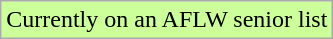<table class="wikitable">
<tr bgcolor="#CCFF99">
<td>Currently on an AFLW senior list</td>
</tr>
</table>
